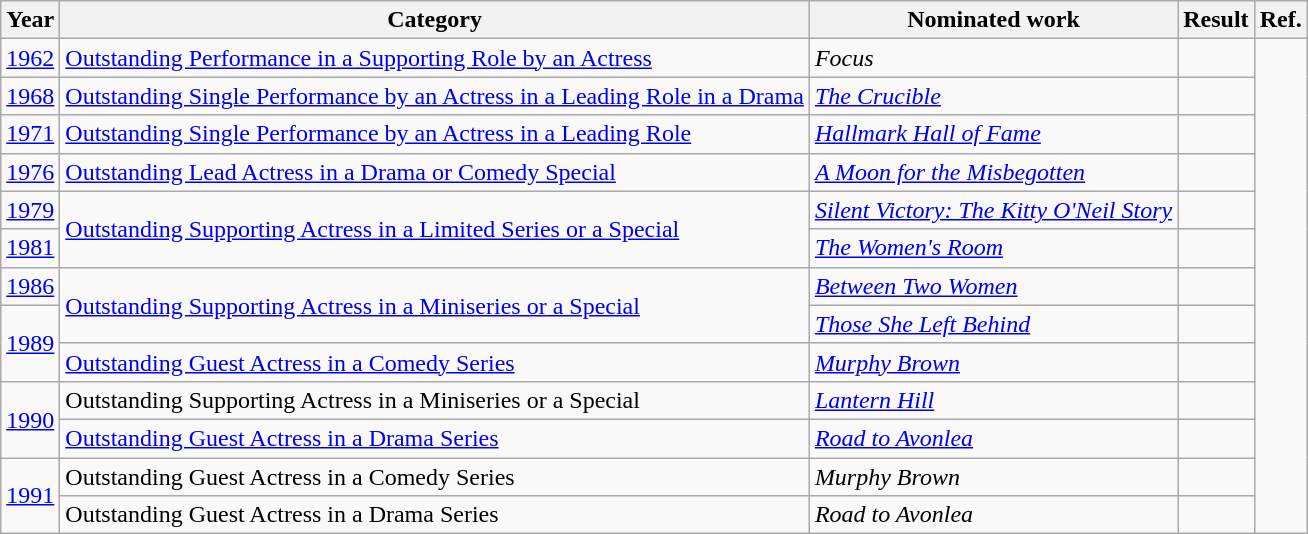<table class="wikitable">
<tr>
<th>Year</th>
<th>Category</th>
<th>Nominated work</th>
<th>Result</th>
<th>Ref.</th>
</tr>
<tr>
<td><a href='#'>1962</a></td>
<td><a href='#'>Outstanding Performance in a Supporting Role by an Actress</a></td>
<td><em>Focus</em></td>
<td></td>
<td align="center" rowspan="13"></td>
</tr>
<tr>
<td><a href='#'>1968</a></td>
<td><a href='#'>Outstanding Single Performance by an Actress in a Leading Role in a Drama</a></td>
<td><em><a href='#'>The Crucible</a></em></td>
<td></td>
</tr>
<tr>
<td><a href='#'>1971</a></td>
<td><a href='#'>Outstanding Single Performance by an Actress in a Leading Role</a></td>
<td><em><a href='#'>Hallmark Hall of Fame</a></em> </td>
<td></td>
</tr>
<tr>
<td><a href='#'>1976</a></td>
<td><a href='#'>Outstanding Lead Actress in a Drama or Comedy Special</a></td>
<td><em><a href='#'>A Moon for the Misbegotten</a></em></td>
<td></td>
</tr>
<tr>
<td><a href='#'>1979</a></td>
<td rowspan="2"><a href='#'>Outstanding Supporting Actress in a Limited Series or a Special</a></td>
<td><em><a href='#'>Silent Victory: The Kitty O'Neil Story</a></em></td>
<td></td>
</tr>
<tr>
<td><a href='#'>1981</a></td>
<td><em><a href='#'>The Women's Room</a></em></td>
<td></td>
</tr>
<tr>
<td><a href='#'>1986</a></td>
<td rowspan="2"><a href='#'>Outstanding Supporting Actress in a Miniseries or a Special</a></td>
<td><em><a href='#'>Between Two Women</a></em></td>
<td></td>
</tr>
<tr>
<td rowspan="2"><a href='#'>1989</a></td>
<td><em><a href='#'>Those She Left Behind</a></em></td>
<td></td>
</tr>
<tr>
<td><a href='#'>Outstanding Guest Actress in a Comedy Series</a></td>
<td><em><a href='#'>Murphy Brown</a></em> </td>
<td></td>
</tr>
<tr>
<td rowspan="2"><a href='#'>1990</a></td>
<td>Outstanding Supporting Actress in a Miniseries or a Special</td>
<td><em><a href='#'>Lantern Hill</a></em></td>
<td></td>
</tr>
<tr>
<td><a href='#'>Outstanding Guest Actress in a Drama Series</a></td>
<td><em><a href='#'>Road to Avonlea</a></em> </td>
<td></td>
</tr>
<tr>
<td rowspan="2"><a href='#'>1991</a></td>
<td>Outstanding Guest Actress in a Comedy Series</td>
<td><em>Murphy Brown</em> </td>
<td></td>
</tr>
<tr>
<td>Outstanding Guest Actress in a Drama Series</td>
<td><em>Road to Avonlea</em> </td>
<td></td>
</tr>
</table>
